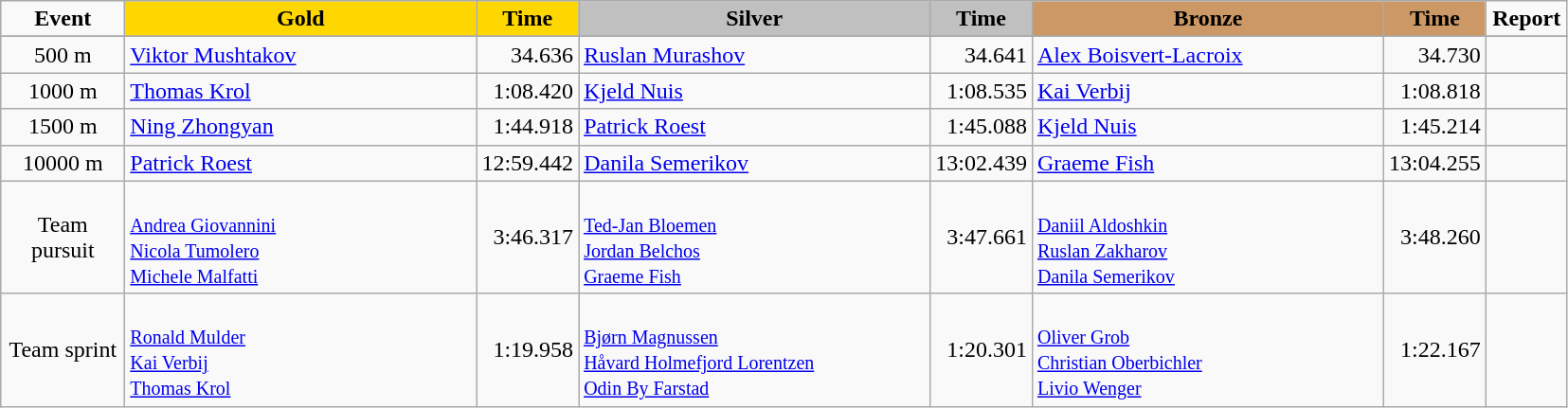<table class="wikitable">
<tr>
<td width="80" align="center"><strong>Event</strong></td>
<td width="240" bgcolor="gold" align="center"><strong>Gold</strong></td>
<td width="50" bgcolor="gold" align="center"><strong>Time</strong></td>
<td width="240" bgcolor="silver" align="center"><strong>Silver</strong></td>
<td width="50" bgcolor="silver" align="center"><strong>Time</strong></td>
<td width="240" bgcolor="#CC9966" align="center"><strong>Bronze</strong></td>
<td width="50" bgcolor="#CC9966" align="center"><strong>Time</strong></td>
<td width="50" align="center"><strong>Report</strong></td>
</tr>
<tr bgcolor="#cccccc">
</tr>
<tr>
<td align="center">500 m</td>
<td> <a href='#'>Viktor Mushtakov</a></td>
<td align="right">34.636</td>
<td> <a href='#'>Ruslan Murashov</a></td>
<td align="right">34.641</td>
<td> <a href='#'>Alex Boisvert-Lacroix</a></td>
<td align="right">34.730</td>
<td align="center"></td>
</tr>
<tr>
<td align="center">1000 m</td>
<td> <a href='#'>Thomas Krol</a></td>
<td align="right">1:08.420 <strong></strong></td>
<td> <a href='#'>Kjeld Nuis</a></td>
<td align="right">1:08.535</td>
<td> <a href='#'>Kai Verbij</a></td>
<td align="right">1:08.818</td>
<td align="center"></td>
</tr>
<tr>
<td align="center">1500 m</td>
<td> <a href='#'>Ning Zhongyan</a></td>
<td align="right">1:44.918 <strong></strong></td>
<td> <a href='#'>Patrick Roest</a></td>
<td align="right">1:45.088</td>
<td> <a href='#'>Kjeld Nuis</a></td>
<td align="right">1:45.214</td>
<td align="center"></td>
</tr>
<tr>
<td align="center">10000 m</td>
<td> <a href='#'>Patrick Roest</a></td>
<td align="right">12:59.442</td>
<td> <a href='#'>Danila Semerikov</a></td>
<td align="right">13:02.439</td>
<td> <a href='#'>Graeme Fish</a></td>
<td align="right">13:04.255</td>
<td align="center"></td>
</tr>
<tr>
<td align="center">Team pursuit</td>
<td><br><small><a href='#'>Andrea Giovannini</a><br><a href='#'>Nicola Tumolero</a><br><a href='#'>Michele Malfatti</a></small></td>
<td align="right">3:46.317</td>
<td><br><small><a href='#'>Ted-Jan Bloemen</a><br><a href='#'>Jordan Belchos</a><br><a href='#'>Graeme Fish</a></small></td>
<td align="right">3:47.661</td>
<td><br><small><a href='#'>Daniil Aldoshkin</a><br><a href='#'>Ruslan Zakharov</a><br><a href='#'>Danila Semerikov</a></small></td>
<td align="right">3:48.260</td>
<td align="center"></td>
</tr>
<tr>
<td align="center">Team sprint</td>
<td><br><small><a href='#'>Ronald Mulder</a><br><a href='#'>Kai Verbij</a><br><a href='#'>Thomas Krol</a></small></td>
<td align="right">1:19.958</td>
<td><br><small><a href='#'>Bjørn Magnussen</a><br><a href='#'>Håvard Holmefjord Lorentzen</a><br><a href='#'>Odin By Farstad</a></small></td>
<td align="right">1:20.301</td>
<td><br><small><a href='#'>Oliver Grob</a><br><a href='#'>Christian Oberbichler</a><br><a href='#'>Livio Wenger</a></small></td>
<td align="right">1:22.167</td>
<td align="center"></td>
</tr>
</table>
